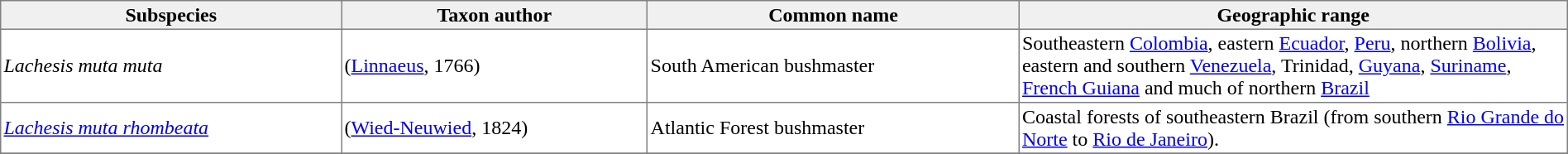<table cellspacing=0 cellpadding=2 border=1 style="border-collapse: collapse;">
<tr>
<th bgcolor="#f0f0f0">Subspecies</th>
<th bgcolor="#f0f0f0">Taxon author</th>
<th bgcolor="#f0f0f0">Common name</th>
<th bgcolor="#f0f0f0">Geographic range</th>
</tr>
<tr>
<td><em>Lachesis muta muta</em></td>
<td>(<a href='#'>Linnaeus</a>, 1766)</td>
<td>South American bushmaster</td>
<td style="width:35%">Southeastern <a href='#'>Colombia</a>, eastern <a href='#'>Ecuador</a>, <a href='#'>Peru</a>,  northern <a href='#'>Bolivia</a>, eastern and southern <a href='#'>Venezuela</a>, Trinidad, <a href='#'>Guyana</a>, <a href='#'>Suriname</a>, <a href='#'>French Guiana</a> and much of northern <a href='#'>Brazil</a></td>
</tr>
<tr>
<td><em><a href='#'>Lachesis muta rhombeata</a></em></td>
<td>(<a href='#'>Wied-Neuwied</a>, 1824)</td>
<td>Atlantic Forest bushmaster</td>
<td>Coastal forests of southeastern Brazil (from southern <a href='#'>Rio Grande do Norte</a> to <a href='#'>Rio de Janeiro</a>).</td>
</tr>
<tr>
</tr>
</table>
